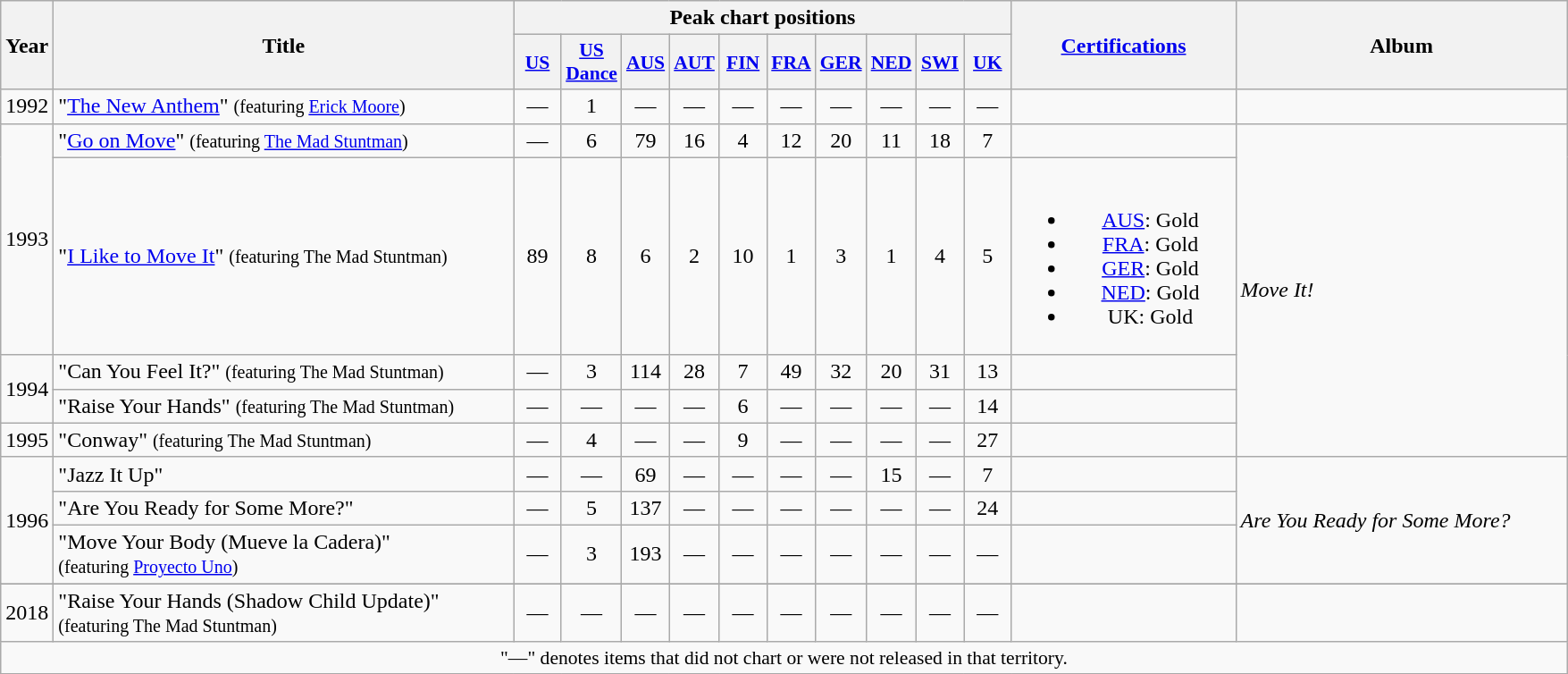<table class="wikitable" style="text-align:center;">
<tr>
<th rowspan="2" style="width:2em;">Year</th>
<th rowspan="2" style="width:21em;">Title</th>
<th colspan="10">Peak chart positions</th>
<th rowspan="2" style="width:10em;"><a href='#'>Certifications</a></th>
<th rowspan="2" style="width:15em;">Album</th>
</tr>
<tr>
<th style="width:2em;font-size:90%;"><a href='#'>US</a><br></th>
<th style="width:2em;font-size:90%;"><a href='#'>US<br>Dance</a><br></th>
<th style="width:2em;font-size:90%;"><a href='#'>AUS</a><br></th>
<th style="width:2em;font-size:90%;"><a href='#'>AUT</a><br></th>
<th style="width:2em;font-size:90%;"><a href='#'>FIN</a><br></th>
<th style="width:2em;font-size:90%;"><a href='#'>FRA</a><br></th>
<th style="width:2em;font-size:90%;"><a href='#'>GER</a><br></th>
<th style="width:2em;font-size:90%;"><a href='#'>NED</a><br></th>
<th style="width:2em;font-size:90%;"><a href='#'>SWI</a><br></th>
<th style="width:2em;font-size:90%;"><a href='#'>UK</a><br></th>
</tr>
<tr>
<td>1992</td>
<td style="text-align:left;">"<a href='#'>The New Anthem</a>" <small>(featuring <a href='#'>Erick Moore</a>)</small></td>
<td>—</td>
<td>1</td>
<td>—</td>
<td>—</td>
<td>—</td>
<td>—</td>
<td>—</td>
<td>—</td>
<td>—</td>
<td>—</td>
<td></td>
<td></td>
</tr>
<tr>
<td rowspan="2">1993</td>
<td style="text-align:left;">"<a href='#'>Go on Move</a>" <small>(featuring <a href='#'>The Mad Stuntman</a>)</small></td>
<td>—</td>
<td>6</td>
<td>79</td>
<td>16</td>
<td>4</td>
<td>12</td>
<td>20</td>
<td>11</td>
<td>18</td>
<td>7</td>
<td></td>
<td align="left" rowspan="5"><em>Move It!</em></td>
</tr>
<tr>
<td style="text-align:left;">"<a href='#'>I Like to Move It</a>" <small>(featuring The Mad Stuntman)</small></td>
<td>89</td>
<td>8</td>
<td>6</td>
<td>2</td>
<td>10</td>
<td>1</td>
<td>3</td>
<td>1</td>
<td>4</td>
<td>5</td>
<td><br><ul><li><a href='#'>AUS</a>: Gold</li><li><a href='#'>FRA</a>: Gold</li><li><a href='#'>GER</a>: Gold</li><li><a href='#'>NED</a>: Gold</li><li>UK: Gold</li></ul></td>
</tr>
<tr>
<td rowspan="2">1994</td>
<td style="text-align:left;">"Can You Feel It?" <small>(featuring The Mad Stuntman)</small></td>
<td>—</td>
<td>3</td>
<td>114</td>
<td>28</td>
<td>7</td>
<td>49</td>
<td>32</td>
<td>20</td>
<td>31</td>
<td>13</td>
<td></td>
</tr>
<tr>
<td style="text-align:left;">"Raise Your Hands" <small>(featuring The Mad Stuntman)</small></td>
<td>—</td>
<td>—</td>
<td>—</td>
<td>—</td>
<td>6</td>
<td>—</td>
<td>—</td>
<td>—</td>
<td>—</td>
<td>14</td>
<td></td>
</tr>
<tr>
<td>1995</td>
<td style="text-align:left;">"Conway" <small>(featuring The Mad Stuntman)</small></td>
<td>—</td>
<td>4</td>
<td>—</td>
<td>—</td>
<td>9</td>
<td>—</td>
<td>—</td>
<td>—</td>
<td>—</td>
<td>27</td>
<td></td>
</tr>
<tr>
<td rowspan="3">1996</td>
<td style="text-align:left;">"Jazz It Up"</td>
<td>—</td>
<td>—</td>
<td>69</td>
<td>—</td>
<td>—</td>
<td>—</td>
<td>—</td>
<td>15</td>
<td>—</td>
<td>7</td>
<td></td>
<td align="left" rowspan="3"><em>Are You Ready for Some More?</em></td>
</tr>
<tr>
<td style="text-align:left;">"Are You Ready for Some More?"</td>
<td>—</td>
<td>5</td>
<td>137</td>
<td>—</td>
<td>—</td>
<td>—</td>
<td>—</td>
<td>—</td>
<td>—</td>
<td>24</td>
<td></td>
</tr>
<tr>
<td style="text-align:left;">"Move Your Body (Mueve la Cadera)"<br><small>(featuring <a href='#'>Proyecto Uno</a>)</small></td>
<td>—</td>
<td>3</td>
<td>193</td>
<td>—</td>
<td>—</td>
<td>—</td>
<td>—</td>
<td>—</td>
<td>—</td>
<td>—</td>
<td></td>
</tr>
<tr>
</tr>
<tr>
<td>2018</td>
<td style="text-align:left;">"Raise Your Hands (Shadow Child Update)" <small>(featuring The Mad Stuntman)</small></td>
<td>—</td>
<td>—</td>
<td>—</td>
<td>—</td>
<td>—</td>
<td>—</td>
<td>—</td>
<td>—</td>
<td>—</td>
<td>—</td>
<td></td>
<td></td>
</tr>
<tr>
<td align="center" colspan="15" style="font-size:90%">"—" denotes items that did not chart or were not released in that territory.</td>
</tr>
<tr>
</tr>
</table>
